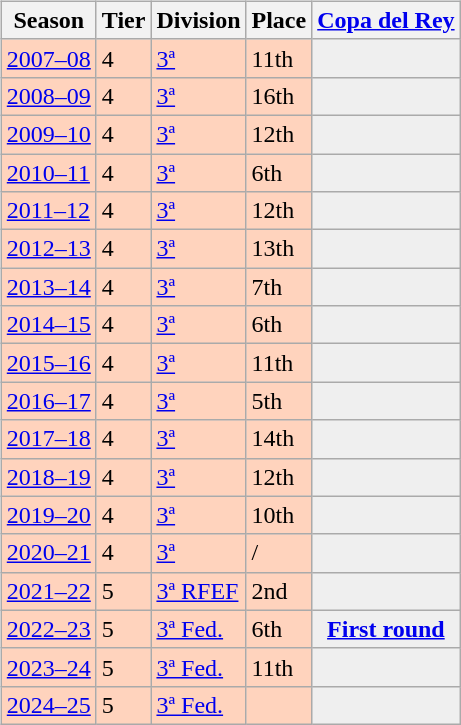<table>
<tr>
<td valign="top" width=0%><br><table class="wikitable">
<tr style="background:#f0f6fa;">
<th>Season</th>
<th>Tier</th>
<th>Division</th>
<th>Place</th>
<th><a href='#'>Copa del Rey</a></th>
</tr>
<tr>
<td style="background:#FFD3BD;"><a href='#'>2007–08</a></td>
<td style="background:#FFD3BD;">4</td>
<td style="background:#FFD3BD;"><a href='#'>3ª</a></td>
<td style="background:#FFD3BD;">11th</td>
<th style="background:#efefef;"></th>
</tr>
<tr>
<td style="background:#FFD3BD;"><a href='#'>2008–09</a></td>
<td style="background:#FFD3BD;">4</td>
<td style="background:#FFD3BD;"><a href='#'>3ª</a></td>
<td style="background:#FFD3BD;">16th</td>
<td style="background:#efefef;"></td>
</tr>
<tr>
<td style="background:#FFD3BD;"><a href='#'>2009–10</a></td>
<td style="background:#FFD3BD;">4</td>
<td style="background:#FFD3BD;"><a href='#'>3ª</a></td>
<td style="background:#FFD3BD;">12th</td>
<td style="background:#efefef;"></td>
</tr>
<tr>
<td style="background:#FFD3BD;"><a href='#'>2010–11</a></td>
<td style="background:#FFD3BD;">4</td>
<td style="background:#FFD3BD;"><a href='#'>3ª</a></td>
<td style="background:#FFD3BD;">6th</td>
<td style="background:#efefef;"></td>
</tr>
<tr>
<td style="background:#FFD3BD;"><a href='#'>2011–12</a></td>
<td style="background:#FFD3BD;">4</td>
<td style="background:#FFD3BD;"><a href='#'>3ª</a></td>
<td style="background:#FFD3BD;">12th</td>
<td style="background:#efefef;"></td>
</tr>
<tr>
<td style="background:#FFD3BD;"><a href='#'>2012–13</a></td>
<td style="background:#FFD3BD;">4</td>
<td style="background:#FFD3BD;"><a href='#'>3ª</a></td>
<td style="background:#FFD3BD;">13th</td>
<td style="background:#efefef;"></td>
</tr>
<tr>
<td style="background:#FFD3BD;"><a href='#'>2013–14</a></td>
<td style="background:#FFD3BD;">4</td>
<td style="background:#FFD3BD;"><a href='#'>3ª</a></td>
<td style="background:#FFD3BD;">7th</td>
<td style="background:#efefef;"></td>
</tr>
<tr>
<td style="background:#FFD3BD;"><a href='#'>2014–15</a></td>
<td style="background:#FFD3BD;">4</td>
<td style="background:#FFD3BD;"><a href='#'>3ª</a></td>
<td style="background:#FFD3BD;">6th</td>
<td style="background:#efefef;"></td>
</tr>
<tr>
<td style="background:#FFD3BD;"><a href='#'>2015–16</a></td>
<td style="background:#FFD3BD;">4</td>
<td style="background:#FFD3BD;"><a href='#'>3ª</a></td>
<td style="background:#FFD3BD;">11th</td>
<td style="background:#efefef;"></td>
</tr>
<tr>
<td style="background:#FFD3BD;"><a href='#'>2016–17</a></td>
<td style="background:#FFD3BD;">4</td>
<td style="background:#FFD3BD;"><a href='#'>3ª</a></td>
<td style="background:#FFD3BD;">5th</td>
<td style="background:#efefef;"></td>
</tr>
<tr>
<td style="background:#FFD3BD;"><a href='#'>2017–18</a></td>
<td style="background:#FFD3BD;">4</td>
<td style="background:#FFD3BD;"><a href='#'>3ª</a></td>
<td style="background:#FFD3BD;">14th</td>
<td style="background:#efefef;"></td>
</tr>
<tr>
<td style="background:#FFD3BD;"><a href='#'>2018–19</a></td>
<td style="background:#FFD3BD;">4</td>
<td style="background:#FFD3BD;"><a href='#'>3ª</a></td>
<td style="background:#FFD3BD;">12th</td>
<td style="background:#efefef;"></td>
</tr>
<tr>
<td style="background:#FFD3BD;"><a href='#'>2019–20</a></td>
<td style="background:#FFD3BD;">4</td>
<td style="background:#FFD3BD;"><a href='#'>3ª</a></td>
<td style="background:#FFD3BD;">10th</td>
<td style="background:#efefef;"></td>
</tr>
<tr>
<td style="background:#FFD3BD;"><a href='#'>2020–21</a></td>
<td style="background:#FFD3BD;">4</td>
<td style="background:#FFD3BD;"><a href='#'>3ª</a></td>
<td style="background:#FFD3BD;"> / </td>
<td style="background:#efefef;"></td>
</tr>
<tr>
<td style="background:#FFD3BD;"><a href='#'>2021–22</a></td>
<td style="background:#FFD3BD;">5</td>
<td style="background:#FFD3BD;"><a href='#'>3ª RFEF</a></td>
<td style="background:#FFD3BD;">2nd</td>
<th style="background:#efefef;"></th>
</tr>
<tr>
<td style="background:#FFD3BD;"><a href='#'>2022–23</a></td>
<td style="background:#FFD3BD;">5</td>
<td style="background:#FFD3BD;"><a href='#'>3ª Fed.</a></td>
<td style="background:#FFD3BD;">6th</td>
<th style="background:#efefef;"><a href='#'>First round</a></th>
</tr>
<tr>
<td style="background:#FFD3BD;"><a href='#'>2023–24</a></td>
<td style="background:#FFD3BD;">5</td>
<td style="background:#FFD3BD;"><a href='#'>3ª Fed.</a></td>
<td style="background:#FFD3BD;">11th</td>
<th style="background:#efefef;"></th>
</tr>
<tr>
<td style="background:#FFD3BD;"><a href='#'>2024–25</a></td>
<td style="background:#FFD3BD;">5</td>
<td style="background:#FFD3BD;"><a href='#'>3ª Fed.</a></td>
<td style="background:#FFD3BD;"></td>
<th style="background:#efefef;"></th>
</tr>
</table>
</td>
</tr>
</table>
